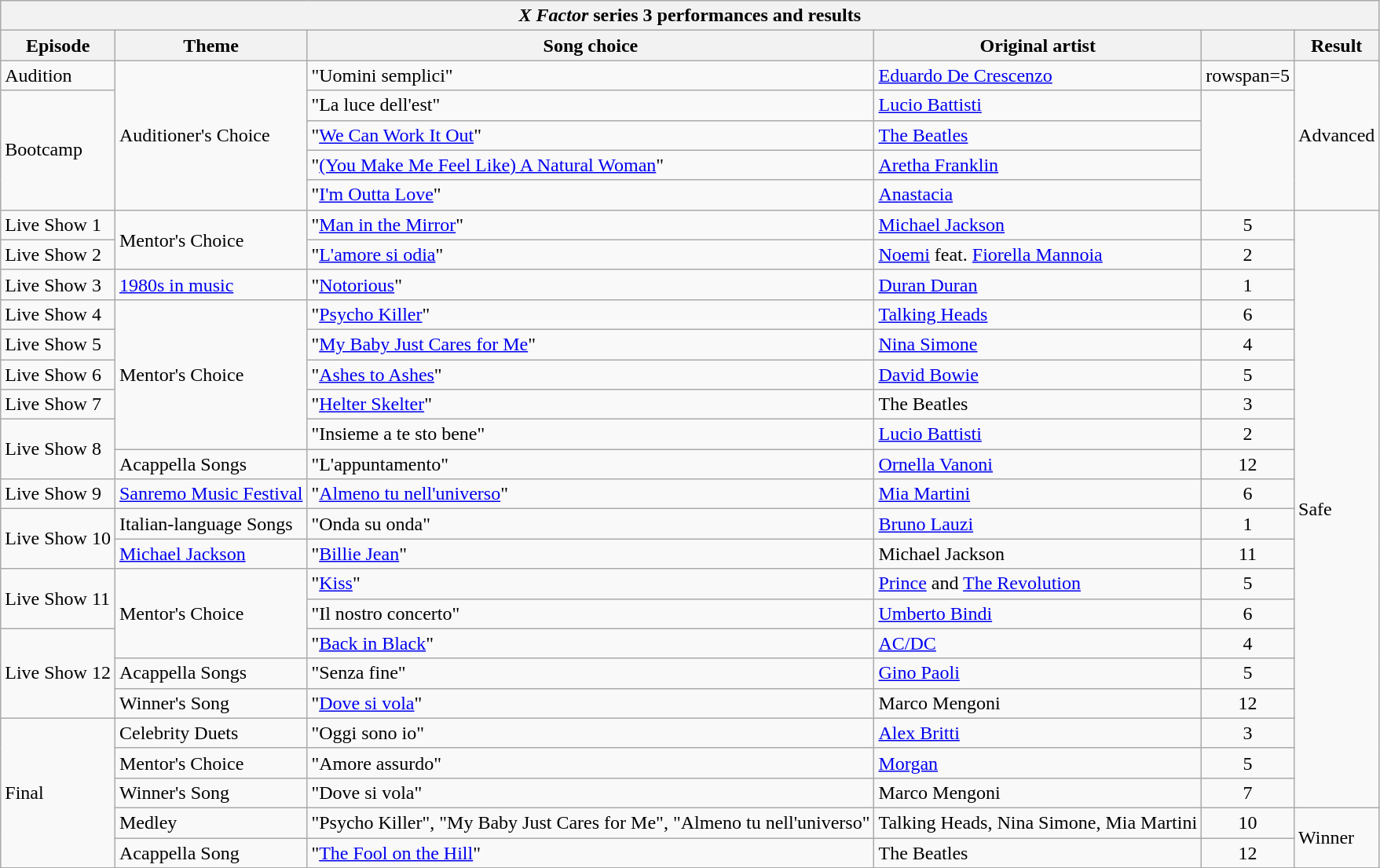<table class="wikitable collapsible collapsed">
<tr>
<th colspan="6"><em>X Factor</em> series 3 performances and results</th>
</tr>
<tr>
<th>Episode</th>
<th>Theme</th>
<th>Song choice</th>
<th>Original artist</th>
<th></th>
<th>Result</th>
</tr>
<tr>
<td rowspan=1>Audition</td>
<td rowspan=5>Auditioner's Choice</td>
<td>"Uomini semplici"</td>
<td><a href='#'>Eduardo De Crescenzo</a></td>
<td>rowspan=5 </td>
<td rowspan=5>Advanced</td>
</tr>
<tr>
<td rowspan=4>Bootcamp</td>
<td>"La luce dell'est"</td>
<td><a href='#'>Lucio Battisti</a></td>
</tr>
<tr>
<td>"<a href='#'>We Can Work It Out</a>"</td>
<td><a href='#'>The Beatles</a></td>
</tr>
<tr>
<td>"<a href='#'>(You Make Me Feel Like) A Natural Woman</a>"</td>
<td><a href='#'>Aretha Franklin</a></td>
</tr>
<tr>
<td>"<a href='#'>I'm Outta Love</a>"</td>
<td><a href='#'>Anastacia</a></td>
</tr>
<tr>
<td>Live Show 1</td>
<td rowspan=2>Mentor's Choice</td>
<td>"<a href='#'>Man in the Mirror</a>"</td>
<td><a href='#'>Michael Jackson</a></td>
<td style="text-align:center;">5</td>
<td rowspan=20>Safe</td>
</tr>
<tr>
<td>Live Show 2</td>
<td>"<a href='#'>L'amore si odia</a>"</td>
<td><a href='#'>Noemi</a> feat. <a href='#'>Fiorella Mannoia</a></td>
<td style="text-align:center;">2</td>
</tr>
<tr>
<td>Live Show 3</td>
<td><a href='#'>1980s in music</a></td>
<td>"<a href='#'>Notorious</a>"</td>
<td><a href='#'>Duran Duran</a></td>
<td style="text-align:center;">1</td>
</tr>
<tr>
<td>Live Show 4</td>
<td rowspan=5>Mentor's Choice</td>
<td>"<a href='#'>Psycho Killer</a>"</td>
<td><a href='#'>Talking Heads</a></td>
<td style="text-align:center;">6</td>
</tr>
<tr>
<td>Live Show 5</td>
<td>"<a href='#'>My Baby Just Cares for Me</a>"</td>
<td><a href='#'>Nina Simone</a></td>
<td style="text-align:center;">4</td>
</tr>
<tr>
<td>Live Show 6</td>
<td>"<a href='#'>Ashes to Ashes</a>"</td>
<td><a href='#'>David Bowie</a></td>
<td style="text-align:center;">5</td>
</tr>
<tr>
<td>Live Show 7</td>
<td>"<a href='#'>Helter Skelter</a>"</td>
<td>The Beatles</td>
<td style="text-align:center;">3</td>
</tr>
<tr>
<td rowspan=2>Live Show 8</td>
<td>"Insieme a te sto bene"</td>
<td><a href='#'>Lucio Battisti</a></td>
<td style="text-align:center;">2</td>
</tr>
<tr>
<td>Acappella Songs</td>
<td>"L'appuntamento"</td>
<td><a href='#'>Ornella Vanoni</a></td>
<td style="text-align:center;">12</td>
</tr>
<tr>
<td>Live Show 9</td>
<td><a href='#'>Sanremo Music Festival</a></td>
<td>"<a href='#'>Almeno tu nell'universo</a>"</td>
<td><a href='#'>Mia Martini</a></td>
<td style="text-align:center;">6</td>
</tr>
<tr>
<td rowspan=2>Live Show 10</td>
<td>Italian-language Songs</td>
<td>"Onda su onda"</td>
<td><a href='#'>Bruno Lauzi</a></td>
<td style="text-align:center;">1</td>
</tr>
<tr>
<td><a href='#'>Michael Jackson</a></td>
<td>"<a href='#'>Billie Jean</a>"</td>
<td>Michael Jackson</td>
<td style="text-align:center;">11</td>
</tr>
<tr>
<td rowspan=2>Live Show 11</td>
<td rowspan=3>Mentor's Choice</td>
<td>"<a href='#'>Kiss</a>"</td>
<td><a href='#'>Prince</a> and <a href='#'>The Revolution</a></td>
<td style="text-align:center;">5</td>
</tr>
<tr>
<td>"Il nostro concerto"</td>
<td><a href='#'>Umberto Bindi</a></td>
<td style="text-align:center;">6</td>
</tr>
<tr>
<td rowspan=3>Live Show 12</td>
<td>"<a href='#'>Back in Black</a>"</td>
<td><a href='#'>AC/DC</a></td>
<td style="text-align:center;">4</td>
</tr>
<tr>
<td>Acappella Songs</td>
<td>"Senza fine"</td>
<td><a href='#'>Gino Paoli</a></td>
<td style="text-align:center;">5</td>
</tr>
<tr>
<td>Winner's Song</td>
<td>"<a href='#'>Dove si vola</a>"</td>
<td>Marco Mengoni</td>
<td style="text-align:center;">12</td>
</tr>
<tr>
<td rowspan=5>Final</td>
<td>Celebrity Duets</td>
<td>"Oggi sono io" </td>
<td><a href='#'>Alex Britti</a></td>
<td style="text-align:center;">3</td>
</tr>
<tr>
<td>Mentor's Choice</td>
<td>"Amore assurdo"</td>
<td><a href='#'>Morgan</a></td>
<td style="text-align:center;">5</td>
</tr>
<tr>
<td>Winner's Song</td>
<td>"Dove si vola"</td>
<td>Marco Mengoni</td>
<td style="text-align:center;">7</td>
</tr>
<tr>
<td>Medley</td>
<td>"Psycho Killer", "My Baby Just Cares for Me", "Almeno tu nell'universo"</td>
<td>Talking Heads, Nina Simone, Mia Martini</td>
<td style="text-align:center;">10</td>
<td rowspan=2>Winner</td>
</tr>
<tr>
<td>Acappella Song</td>
<td>"<a href='#'>The Fool on the Hill</a>"</td>
<td>The Beatles</td>
<td style="text-align:center;">12</td>
</tr>
<tr>
</tr>
</table>
